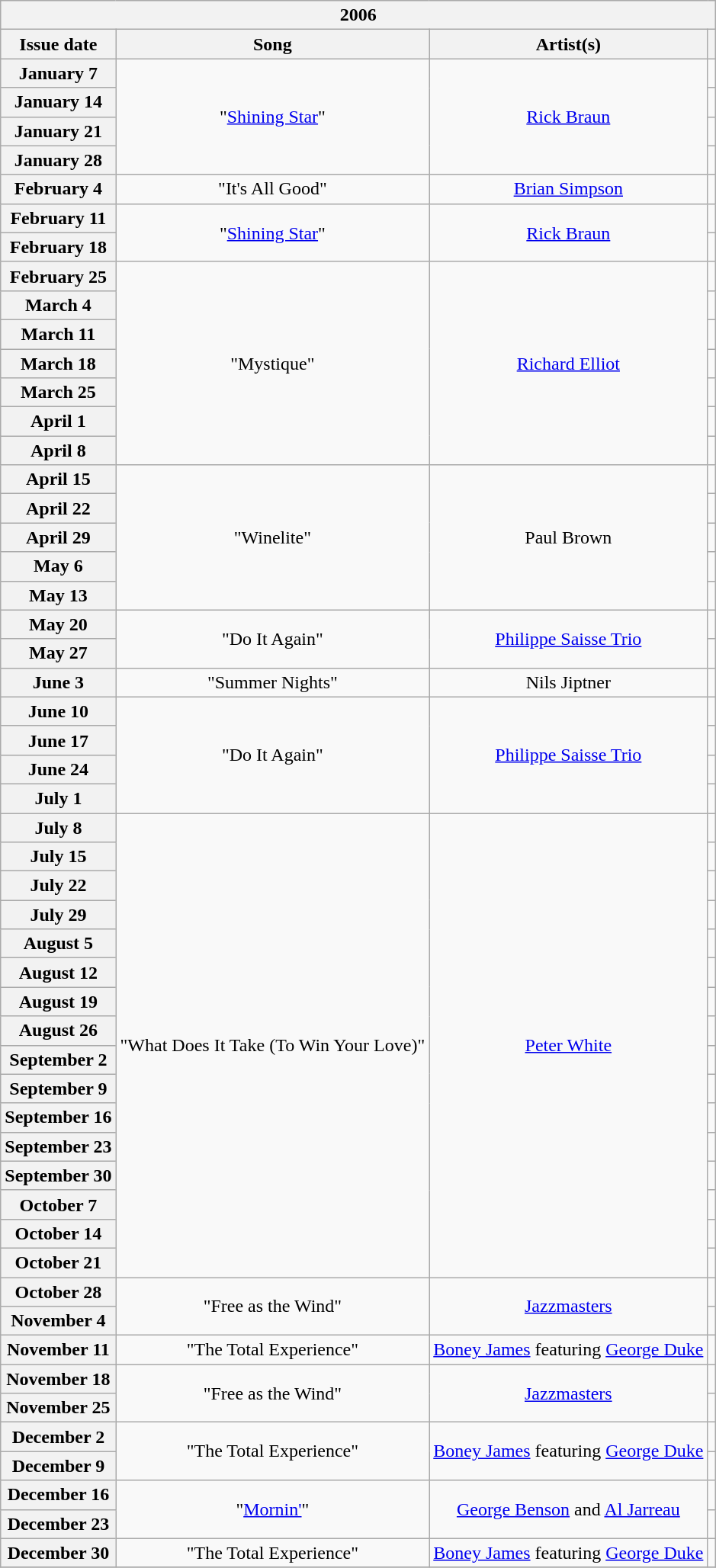<table class="wikitable plainrowheaders" style="text-align: center;">
<tr>
<th colspan="5">2006</th>
</tr>
<tr>
<th scope="col">Issue date</th>
<th scope="col">Song</th>
<th scope="col">Artist(s)</th>
<th scope="col"></th>
</tr>
<tr>
<th scope="row">January 7</th>
<td rowspan="4">"<a href='#'>Shining Star</a>"</td>
<td rowspan="4"><a href='#'>Rick Braun</a></td>
<td align="center"></td>
</tr>
<tr>
<th scope="row">January 14</th>
<td align="center"></td>
</tr>
<tr>
<th scope="row">January 21</th>
<td align="center"></td>
</tr>
<tr>
<th scope="row">January 28</th>
<td align="center"></td>
</tr>
<tr>
<th scope="row">February 4</th>
<td>"It's All Good"</td>
<td><a href='#'>Brian Simpson</a></td>
<td align="center"></td>
</tr>
<tr>
<th scope="row">February 11</th>
<td rowspan="2">"<a href='#'>Shining Star</a>"</td>
<td rowspan="2"><a href='#'>Rick Braun</a></td>
<td align="center"></td>
</tr>
<tr>
<th scope="row">February 18</th>
<td align="center"></td>
</tr>
<tr>
<th scope="row">February 25</th>
<td rowspan="7">"Mystique"</td>
<td rowspan="7"><a href='#'>Richard Elliot</a></td>
<td align="center"></td>
</tr>
<tr>
<th scope="row">March 4</th>
<td align="center"></td>
</tr>
<tr>
<th scope="row">March 11</th>
<td align="center"></td>
</tr>
<tr>
<th scope="row">March 18</th>
<td align="center"></td>
</tr>
<tr>
<th scope="row">March 25</th>
<td align="center"></td>
</tr>
<tr>
<th scope="row">April 1</th>
<td align="center"></td>
</tr>
<tr>
<th scope="row">April 8</th>
<td align="center"></td>
</tr>
<tr>
<th scope="row">April 15</th>
<td rowspan="5">"Winelite"</td>
<td rowspan="5">Paul Brown</td>
<td align="center"></td>
</tr>
<tr>
<th scope="row">April 22</th>
<td align="center"></td>
</tr>
<tr>
<th scope="row">April 29</th>
<td align="center"></td>
</tr>
<tr>
<th scope="row">May 6</th>
<td align="center"></td>
</tr>
<tr>
<th scope="row">May 13</th>
<td align="center"></td>
</tr>
<tr>
<th scope="row">May 20</th>
<td rowspan="2">"Do It Again"</td>
<td rowspan="2"><a href='#'>Philippe Saisse Trio</a></td>
<td align="center"></td>
</tr>
<tr>
<th scope="row">May 27</th>
<td align="center"></td>
</tr>
<tr>
<th scope="row">June 3</th>
<td>"Summer Nights"</td>
<td>Nils Jiptner</td>
<td align="center"></td>
</tr>
<tr>
<th scope="row">June 10</th>
<td rowspan="4">"Do It Again"</td>
<td rowspan="4"><a href='#'>Philippe Saisse Trio</a></td>
<td align="center"></td>
</tr>
<tr>
<th scope="row">June 17</th>
<td align="center"></td>
</tr>
<tr>
<th scope="row">June 24</th>
<td align="center"></td>
</tr>
<tr>
<th scope="row">July 1</th>
<td align="center"></td>
</tr>
<tr>
<th scope="row">July 8</th>
<td rowspan="16">"What Does It Take (To Win Your Love)"</td>
<td rowspan="16"><a href='#'>Peter White</a></td>
<td align="center"></td>
</tr>
<tr>
<th scope="row">July 15</th>
<td align="center"></td>
</tr>
<tr>
<th scope="row">July 22</th>
<td align="center"></td>
</tr>
<tr>
<th scope="row">July 29</th>
<td align="center"></td>
</tr>
<tr>
<th scope="row">August 5</th>
<td align="center"></td>
</tr>
<tr>
<th scope="row">August 12</th>
<td align="center"></td>
</tr>
<tr>
<th scope="row">August 19</th>
<td align="center"></td>
</tr>
<tr>
<th scope="row">August 26</th>
<td align="center"></td>
</tr>
<tr>
<th scope="row">September 2</th>
<td align="center"></td>
</tr>
<tr>
<th scope="row">September 9</th>
<td align="center"></td>
</tr>
<tr>
<th scope="row">September 16</th>
<td align="center"></td>
</tr>
<tr>
<th scope="row">September 23</th>
<td align="center"></td>
</tr>
<tr>
<th scope="row">September 30</th>
<td align="center"></td>
</tr>
<tr>
<th scope="row">October 7</th>
<td align="center"></td>
</tr>
<tr>
<th scope="row">October 14</th>
<td align="center"></td>
</tr>
<tr>
<th scope="row">October 21</th>
<td align="center"></td>
</tr>
<tr>
<th scope="row">October 28</th>
<td rowspan="2">"Free as the Wind"</td>
<td rowspan="2"><a href='#'>Jazzmasters</a></td>
<td align="center"></td>
</tr>
<tr>
<th scope="row">November 4</th>
<td align="center"></td>
</tr>
<tr>
<th scope="row">November 11</th>
<td>"The Total Experience"</td>
<td><a href='#'>Boney James</a> featuring <a href='#'>George Duke</a></td>
<td align="center"></td>
</tr>
<tr>
<th scope="row">November 18</th>
<td rowspan="2">"Free as the Wind"</td>
<td rowspan="2"><a href='#'>Jazzmasters</a></td>
<td align="center"></td>
</tr>
<tr>
<th scope="row">November 25</th>
<td align="center"></td>
</tr>
<tr>
<th scope="row">December 2</th>
<td rowspan="2">"The Total Experience"</td>
<td rowspan="2"><a href='#'>Boney James</a> featuring <a href='#'>George Duke</a></td>
<td align="center"></td>
</tr>
<tr>
<th scope="row">December 9</th>
<td align="center"></td>
</tr>
<tr>
<th scope="row">December 16</th>
<td rowspan="2">"<a href='#'>Mornin'</a>"</td>
<td rowspan="2"><a href='#'>George Benson</a> and <a href='#'>Al Jarreau</a></td>
<td align="center"></td>
</tr>
<tr>
<th scope="row">December 23</th>
<td align="center"></td>
</tr>
<tr>
<th scope="row">December 30</th>
<td>"The Total Experience"</td>
<td><a href='#'>Boney James</a> featuring <a href='#'>George Duke</a></td>
<td align="center"></td>
</tr>
<tr>
</tr>
</table>
